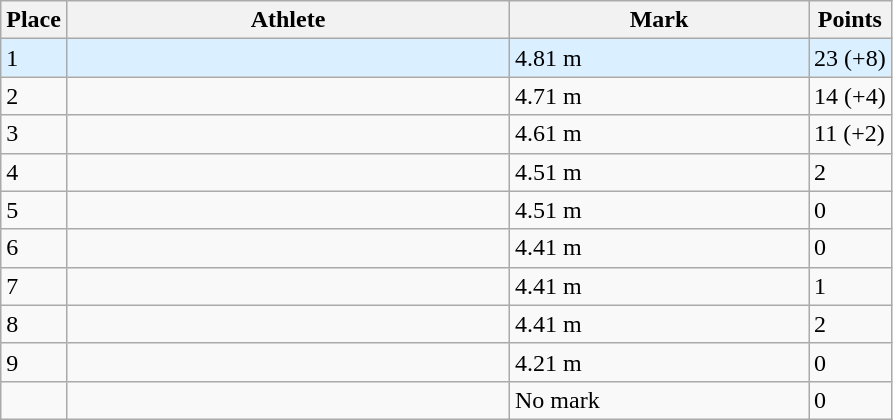<table class="wikitable sortable">
<tr>
<th>Place</th>
<th style="width:18em">Athlete</th>
<th style="width:12em">Mark</th>
<th>Points</th>
</tr>
<tr style="background:#daefff;">
<td>1 </td>
<td></td>
<td>4.81 m</td>
<td>23 (+8)</td>
</tr>
<tr>
<td>2</td>
<td></td>
<td>4.71 m</td>
<td>14 (+4)</td>
</tr>
<tr>
<td>3</td>
<td></td>
<td>4.61 m</td>
<td>11 (+2)</td>
</tr>
<tr>
<td>4</td>
<td></td>
<td>4.51 m</td>
<td>2</td>
</tr>
<tr>
<td>5</td>
<td></td>
<td>4.51 m</td>
<td>0</td>
</tr>
<tr>
<td>6</td>
<td></td>
<td>4.41 m</td>
<td>0</td>
</tr>
<tr>
<td>7</td>
<td></td>
<td>4.41 m</td>
<td>1</td>
</tr>
<tr>
<td>8</td>
<td></td>
<td>4.41 m</td>
<td>2</td>
</tr>
<tr>
<td>9</td>
<td></td>
<td>4.21 m</td>
<td>0</td>
</tr>
<tr>
<td data-sort-value="10"></td>
<td></td>
<td data-sort-value="0">No mark</td>
<td>0</td>
</tr>
</table>
